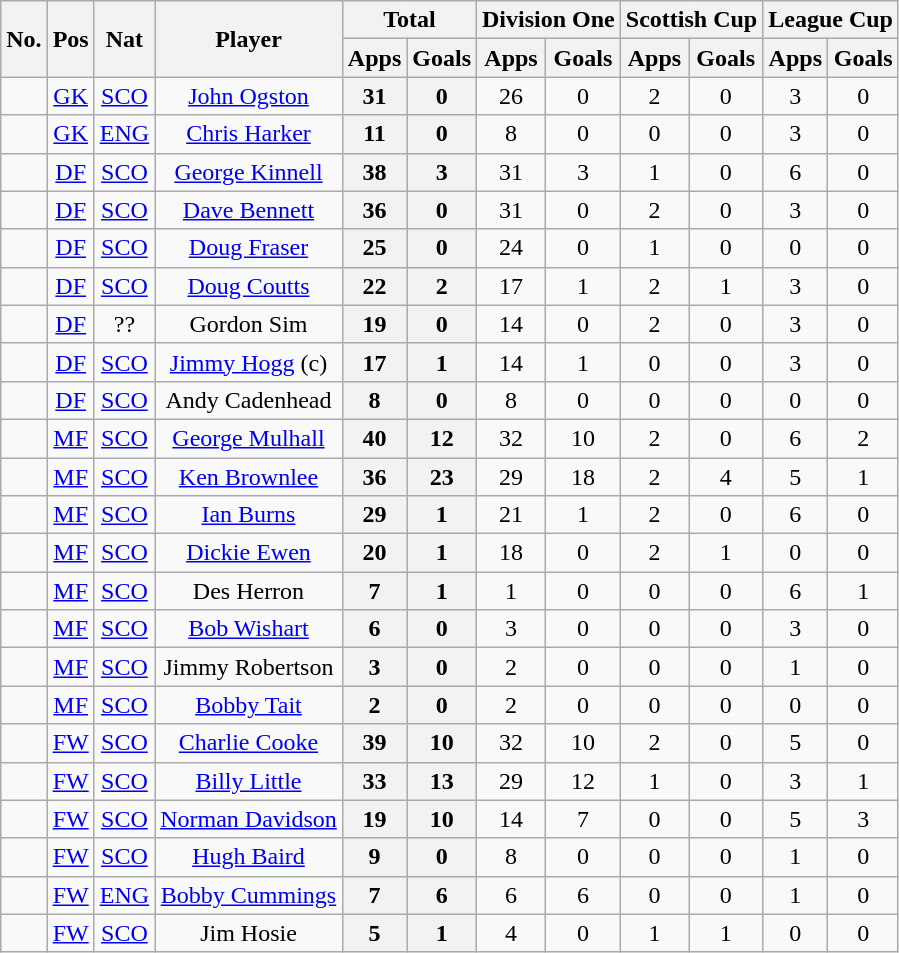<table class="wikitable sortable" style="text-align: center;">
<tr>
<th rowspan="2"><abbr>No.</abbr></th>
<th rowspan="2"><abbr>Pos</abbr></th>
<th rowspan="2"><abbr>Nat</abbr></th>
<th rowspan="2">Player</th>
<th colspan="2">Total</th>
<th colspan="2">Division One</th>
<th colspan="2">Scottish Cup</th>
<th colspan="2">League Cup</th>
</tr>
<tr>
<th>Apps</th>
<th>Goals</th>
<th>Apps</th>
<th>Goals</th>
<th>Apps</th>
<th>Goals</th>
<th>Apps</th>
<th>Goals</th>
</tr>
<tr>
<td></td>
<td><a href='#'>GK</a></td>
<td> <a href='#'>SCO</a></td>
<td><a href='#'>John Ogston</a></td>
<th>31</th>
<th>0</th>
<td>26</td>
<td>0</td>
<td>2</td>
<td>0</td>
<td>3</td>
<td>0</td>
</tr>
<tr>
<td></td>
<td><a href='#'>GK</a></td>
<td> <a href='#'>ENG</a></td>
<td><a href='#'>Chris Harker</a></td>
<th>11</th>
<th>0</th>
<td>8</td>
<td>0</td>
<td>0</td>
<td>0</td>
<td>3</td>
<td>0</td>
</tr>
<tr>
<td></td>
<td><a href='#'>DF</a></td>
<td> <a href='#'>SCO</a></td>
<td><a href='#'>George Kinnell</a></td>
<th>38</th>
<th>3</th>
<td>31</td>
<td>3</td>
<td>1</td>
<td>0</td>
<td>6</td>
<td>0</td>
</tr>
<tr>
<td></td>
<td><a href='#'>DF</a></td>
<td> <a href='#'>SCO</a></td>
<td><a href='#'>Dave Bennett</a></td>
<th>36</th>
<th>0</th>
<td>31</td>
<td>0</td>
<td>2</td>
<td>0</td>
<td>3</td>
<td>0</td>
</tr>
<tr>
<td></td>
<td><a href='#'>DF</a></td>
<td> <a href='#'>SCO</a></td>
<td><a href='#'>Doug Fraser</a></td>
<th>25</th>
<th>0</th>
<td>24</td>
<td>0</td>
<td>1</td>
<td>0</td>
<td>0</td>
<td>0</td>
</tr>
<tr>
<td></td>
<td><a href='#'>DF</a></td>
<td> <a href='#'>SCO</a></td>
<td><a href='#'>Doug Coutts</a></td>
<th>22</th>
<th>2</th>
<td>17</td>
<td>1</td>
<td>2</td>
<td>1</td>
<td>3</td>
<td>0</td>
</tr>
<tr>
<td></td>
<td><a href='#'>DF</a></td>
<td>??</td>
<td>Gordon Sim</td>
<th>19</th>
<th>0</th>
<td>14</td>
<td>0</td>
<td>2</td>
<td>0</td>
<td>3</td>
<td>0</td>
</tr>
<tr>
<td></td>
<td><a href='#'>DF</a></td>
<td> <a href='#'>SCO</a></td>
<td><a href='#'>Jimmy Hogg</a> (c)</td>
<th>17</th>
<th>1</th>
<td>14</td>
<td>1</td>
<td>0</td>
<td>0</td>
<td>3</td>
<td>0</td>
</tr>
<tr>
<td></td>
<td><a href='#'>DF</a></td>
<td> <a href='#'>SCO</a></td>
<td>Andy Cadenhead</td>
<th>8</th>
<th>0</th>
<td>8</td>
<td>0</td>
<td>0</td>
<td>0</td>
<td>0</td>
<td>0</td>
</tr>
<tr>
<td></td>
<td><a href='#'>MF</a></td>
<td> <a href='#'>SCO</a></td>
<td><a href='#'>George Mulhall</a></td>
<th>40</th>
<th>12</th>
<td>32</td>
<td>10</td>
<td>2</td>
<td>0</td>
<td>6</td>
<td>2</td>
</tr>
<tr>
<td></td>
<td><a href='#'>MF</a></td>
<td> <a href='#'>SCO</a></td>
<td><a href='#'>Ken Brownlee</a></td>
<th>36</th>
<th>23</th>
<td>29</td>
<td>18</td>
<td>2</td>
<td>4</td>
<td>5</td>
<td>1</td>
</tr>
<tr>
<td></td>
<td><a href='#'>MF</a></td>
<td> <a href='#'>SCO</a></td>
<td><a href='#'>Ian Burns</a></td>
<th>29</th>
<th>1</th>
<td>21</td>
<td>1</td>
<td>2</td>
<td>0</td>
<td>6</td>
<td>0</td>
</tr>
<tr>
<td></td>
<td><a href='#'>MF</a></td>
<td> <a href='#'>SCO</a></td>
<td><a href='#'>Dickie Ewen</a></td>
<th>20</th>
<th>1</th>
<td>18</td>
<td>0</td>
<td>2</td>
<td>1</td>
<td>0</td>
<td>0</td>
</tr>
<tr>
<td></td>
<td><a href='#'>MF</a></td>
<td> <a href='#'>SCO</a></td>
<td>Des Herron</td>
<th>7</th>
<th>1</th>
<td>1</td>
<td>0</td>
<td>0</td>
<td>0</td>
<td>6</td>
<td>1</td>
</tr>
<tr>
<td></td>
<td><a href='#'>MF</a></td>
<td> <a href='#'>SCO</a></td>
<td><a href='#'>Bob Wishart</a></td>
<th>6</th>
<th>0</th>
<td>3</td>
<td>0</td>
<td>0</td>
<td>0</td>
<td>3</td>
<td>0</td>
</tr>
<tr>
<td></td>
<td><a href='#'>MF</a></td>
<td> <a href='#'>SCO</a></td>
<td>Jimmy Robertson</td>
<th>3</th>
<th>0</th>
<td>2</td>
<td>0</td>
<td>0</td>
<td>0</td>
<td>1</td>
<td>0</td>
</tr>
<tr>
<td></td>
<td><a href='#'>MF</a></td>
<td> <a href='#'>SCO</a></td>
<td><a href='#'>Bobby Tait</a></td>
<th>2</th>
<th>0</th>
<td>2</td>
<td>0</td>
<td>0</td>
<td>0</td>
<td>0</td>
<td>0</td>
</tr>
<tr>
<td></td>
<td><a href='#'>FW</a></td>
<td> <a href='#'>SCO</a></td>
<td><a href='#'>Charlie Cooke</a></td>
<th>39</th>
<th>10</th>
<td>32</td>
<td>10</td>
<td>2</td>
<td>0</td>
<td>5</td>
<td>0</td>
</tr>
<tr>
<td></td>
<td><a href='#'>FW</a></td>
<td> <a href='#'>SCO</a></td>
<td><a href='#'>Billy Little</a></td>
<th>33</th>
<th>13</th>
<td>29</td>
<td>12</td>
<td>1</td>
<td>0</td>
<td>3</td>
<td>1</td>
</tr>
<tr>
<td></td>
<td><a href='#'>FW</a></td>
<td> <a href='#'>SCO</a></td>
<td><a href='#'>Norman Davidson</a></td>
<th>19</th>
<th>10</th>
<td>14</td>
<td>7</td>
<td>0</td>
<td>0</td>
<td>5</td>
<td>3</td>
</tr>
<tr>
<td></td>
<td><a href='#'>FW</a></td>
<td> <a href='#'>SCO</a></td>
<td><a href='#'>Hugh Baird</a></td>
<th>9</th>
<th>0</th>
<td>8</td>
<td>0</td>
<td>0</td>
<td>0</td>
<td>1</td>
<td>0</td>
</tr>
<tr>
<td></td>
<td><a href='#'>FW</a></td>
<td> <a href='#'>ENG</a></td>
<td><a href='#'>Bobby Cummings</a></td>
<th>7</th>
<th>6</th>
<td>6</td>
<td>6</td>
<td>0</td>
<td>0</td>
<td>1</td>
<td>0</td>
</tr>
<tr>
<td></td>
<td><a href='#'>FW</a></td>
<td> <a href='#'>SCO</a></td>
<td>Jim Hosie</td>
<th>5</th>
<th>1</th>
<td>4</td>
<td>0</td>
<td>1</td>
<td>1</td>
<td>0</td>
<td>0</td>
</tr>
</table>
